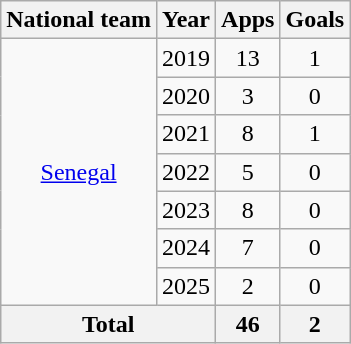<table class="wikitable" style="text-align:center">
<tr>
<th>National team</th>
<th>Year</th>
<th>Apps</th>
<th>Goals</th>
</tr>
<tr>
<td rowspan="7"><a href='#'>Senegal</a></td>
<td>2019</td>
<td>13</td>
<td>1</td>
</tr>
<tr>
<td>2020</td>
<td>3</td>
<td>0</td>
</tr>
<tr>
<td>2021</td>
<td>8</td>
<td>1</td>
</tr>
<tr>
<td>2022</td>
<td>5</td>
<td>0</td>
</tr>
<tr>
<td>2023</td>
<td>8</td>
<td>0</td>
</tr>
<tr>
<td>2024</td>
<td>7</td>
<td>0</td>
</tr>
<tr>
<td>2025</td>
<td>2</td>
<td>0</td>
</tr>
<tr>
<th colspan="2">Total</th>
<th>46</th>
<th>2</th>
</tr>
</table>
